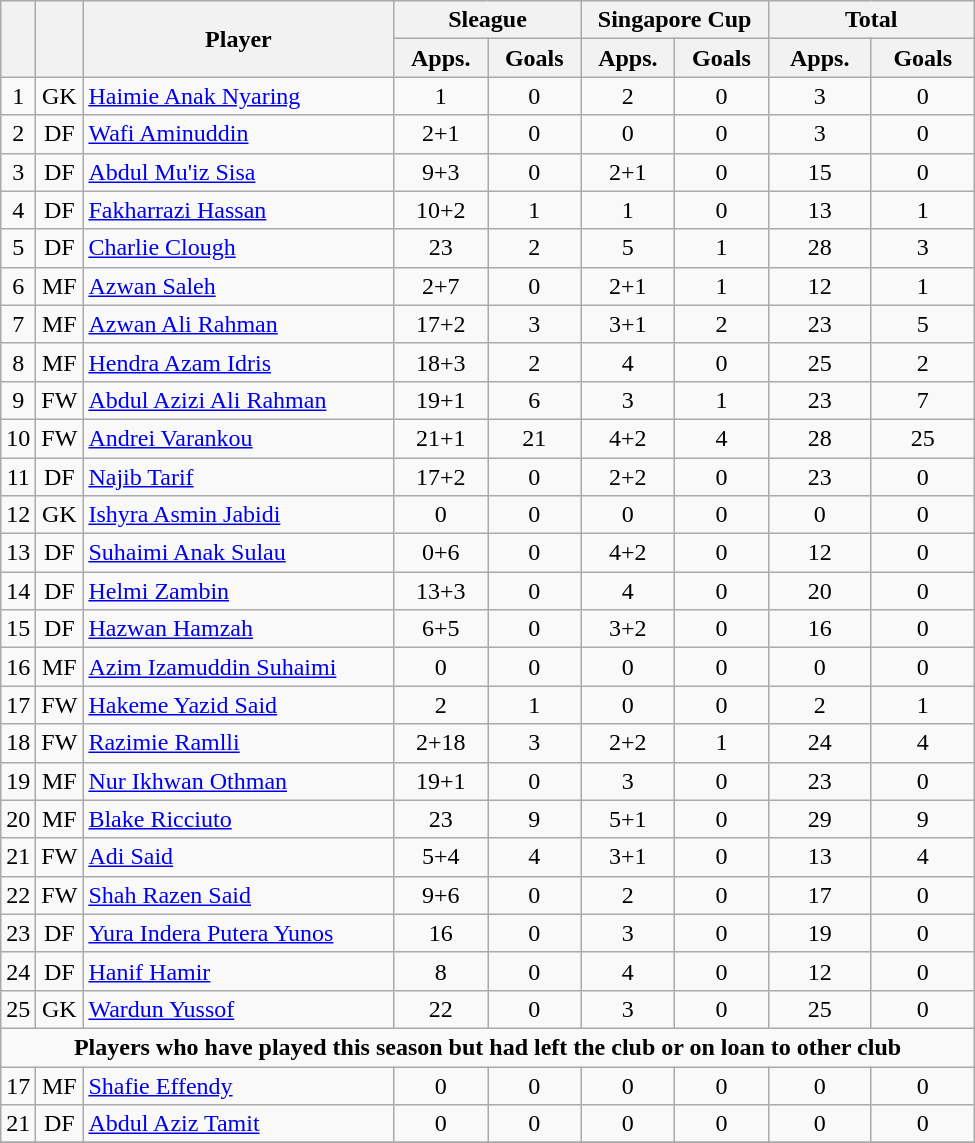<table class="wikitable" style="text-align:center; font-size:100%; width:650;">
<tr>
<th rowspan=2></th>
<th rowspan=2></th>
<th rowspan=2 width="200">Player</th>
<th colspan=2 width="110">Sleague</th>
<th colspan=2 width="110">Singapore Cup</th>
<th colspan=2 width="130">Total</th>
</tr>
<tr>
<th width="55">Apps.</th>
<th width="55">Goals</th>
<th width="55">Apps.</th>
<th width="55">Goals</th>
<th width="55">Apps.</th>
<th width="55">Goals</th>
</tr>
<tr>
<td>1</td>
<td>GK</td>
<td align="left"> <a href='#'>Haimie Anak Nyaring</a></td>
<td>1</td>
<td>0</td>
<td>2</td>
<td>0</td>
<td>3</td>
<td>0</td>
</tr>
<tr>
<td>2</td>
<td>DF</td>
<td align="left"> <a href='#'>Wafi Aminuddin</a></td>
<td>2+1</td>
<td>0</td>
<td>0</td>
<td>0</td>
<td>3</td>
<td>0</td>
</tr>
<tr>
<td>3</td>
<td>DF</td>
<td align="left"> <a href='#'>Abdul Mu'iz Sisa</a></td>
<td>9+3</td>
<td>0</td>
<td>2+1</td>
<td>0</td>
<td>15</td>
<td>0</td>
</tr>
<tr>
<td>4</td>
<td>DF</td>
<td align="left"> <a href='#'>Fakharrazi Hassan</a></td>
<td>10+2</td>
<td>1</td>
<td>1</td>
<td>0</td>
<td>13</td>
<td>1</td>
</tr>
<tr>
<td>5</td>
<td>DF</td>
<td align="left"> <a href='#'>Charlie Clough</a></td>
<td>23</td>
<td>2</td>
<td>5</td>
<td>1</td>
<td>28</td>
<td>3</td>
</tr>
<tr>
<td>6</td>
<td>MF</td>
<td align="left"> <a href='#'>Azwan Saleh</a></td>
<td>2+7</td>
<td>0</td>
<td>2+1</td>
<td>1</td>
<td>12</td>
<td>1</td>
</tr>
<tr>
<td>7</td>
<td>MF</td>
<td align="left"> <a href='#'>Azwan Ali Rahman</a></td>
<td>17+2</td>
<td>3</td>
<td>3+1</td>
<td>2</td>
<td>23</td>
<td>5</td>
</tr>
<tr>
<td>8</td>
<td>MF</td>
<td align="left"> <a href='#'>Hendra Azam Idris</a></td>
<td>18+3</td>
<td>2</td>
<td>4</td>
<td>0</td>
<td>25</td>
<td>2</td>
</tr>
<tr>
<td>9</td>
<td>FW</td>
<td align="left"> <a href='#'>Abdul Azizi Ali Rahman</a></td>
<td>19+1</td>
<td>6</td>
<td>3</td>
<td>1</td>
<td>23</td>
<td>7</td>
</tr>
<tr>
<td>10</td>
<td>FW</td>
<td align="left"> <a href='#'>Andrei Varankou</a></td>
<td>21+1</td>
<td>21</td>
<td>4+2</td>
<td>4</td>
<td>28</td>
<td>25</td>
</tr>
<tr>
<td>11</td>
<td>DF</td>
<td align="left"> <a href='#'>Najib Tarif</a></td>
<td>17+2</td>
<td>0</td>
<td>2+2</td>
<td>0</td>
<td>23</td>
<td>0</td>
</tr>
<tr>
<td>12</td>
<td>GK</td>
<td align="left"> <a href='#'>Ishyra Asmin Jabidi</a></td>
<td>0</td>
<td>0</td>
<td>0</td>
<td>0</td>
<td>0</td>
<td>0</td>
</tr>
<tr>
<td>13</td>
<td>DF</td>
<td align="left"> <a href='#'>Suhaimi Anak Sulau</a></td>
<td>0+6</td>
<td>0</td>
<td>4+2</td>
<td>0</td>
<td>12</td>
<td>0</td>
</tr>
<tr>
<td>14</td>
<td>DF</td>
<td align="left"> <a href='#'>Helmi Zambin</a></td>
<td>13+3</td>
<td>0</td>
<td>4</td>
<td>0</td>
<td>20</td>
<td>0</td>
</tr>
<tr>
<td>15</td>
<td>DF</td>
<td align="left"> <a href='#'>Hazwan Hamzah</a></td>
<td>6+5</td>
<td>0</td>
<td>3+2</td>
<td>0</td>
<td>16</td>
<td>0</td>
</tr>
<tr>
<td>16</td>
<td>MF</td>
<td align="left"> <a href='#'>Azim Izamuddin Suhaimi</a></td>
<td>0</td>
<td>0</td>
<td>0</td>
<td>0</td>
<td>0</td>
<td>0</td>
</tr>
<tr>
<td>17</td>
<td>FW</td>
<td align="left"> <a href='#'>Hakeme Yazid Said</a></td>
<td>2</td>
<td>1</td>
<td>0</td>
<td>0</td>
<td>2</td>
<td>1</td>
</tr>
<tr>
<td>18</td>
<td>FW</td>
<td align="left"> <a href='#'>Razimie Ramlli</a></td>
<td>2+18</td>
<td>3</td>
<td>2+2</td>
<td>1</td>
<td>24</td>
<td>4</td>
</tr>
<tr>
<td>19</td>
<td>MF</td>
<td align="left"> <a href='#'>Nur Ikhwan Othman</a></td>
<td>19+1</td>
<td>0</td>
<td>3</td>
<td>0</td>
<td>23</td>
<td>0</td>
</tr>
<tr>
<td>20</td>
<td>MF</td>
<td align="left"> <a href='#'>Blake Ricciuto</a></td>
<td>23</td>
<td>9</td>
<td>5+1</td>
<td>0</td>
<td>29</td>
<td>9</td>
</tr>
<tr>
<td>21</td>
<td>FW</td>
<td align="left"> <a href='#'>Adi Said</a></td>
<td>5+4</td>
<td>4</td>
<td>3+1</td>
<td>0</td>
<td>13</td>
<td>4</td>
</tr>
<tr>
<td>22</td>
<td>FW</td>
<td align="left"> <a href='#'>Shah Razen Said</a></td>
<td>9+6</td>
<td>0</td>
<td>2</td>
<td>0</td>
<td>17</td>
<td>0</td>
</tr>
<tr>
<td>23</td>
<td>DF</td>
<td align="left"> <a href='#'>Yura Indera Putera Yunos</a></td>
<td>16</td>
<td>0</td>
<td>3</td>
<td>0</td>
<td>19</td>
<td>0</td>
</tr>
<tr>
<td>24</td>
<td>DF</td>
<td align="left"> <a href='#'>Hanif Hamir</a></td>
<td>8</td>
<td>0</td>
<td>4</td>
<td>0</td>
<td>12</td>
<td>0</td>
</tr>
<tr>
<td>25</td>
<td>GK</td>
<td align="left"> <a href='#'>Wardun Yussof</a></td>
<td>22</td>
<td>0</td>
<td>3</td>
<td>0</td>
<td>25</td>
<td>0</td>
</tr>
<tr>
<td colspan="17"><strong>Players who have played this season but had left the club or on loan to other club</strong></td>
</tr>
<tr>
<td>17</td>
<td>MF</td>
<td align="left"> <a href='#'>Shafie Effendy</a></td>
<td>0</td>
<td>0</td>
<td>0</td>
<td>0</td>
<td>0</td>
<td>0</td>
</tr>
<tr>
<td>21</td>
<td>DF</td>
<td align="left"> <a href='#'>Abdul Aziz Tamit</a></td>
<td>0</td>
<td>0</td>
<td>0</td>
<td>0</td>
<td>0</td>
<td>0</td>
</tr>
<tr>
</tr>
</table>
